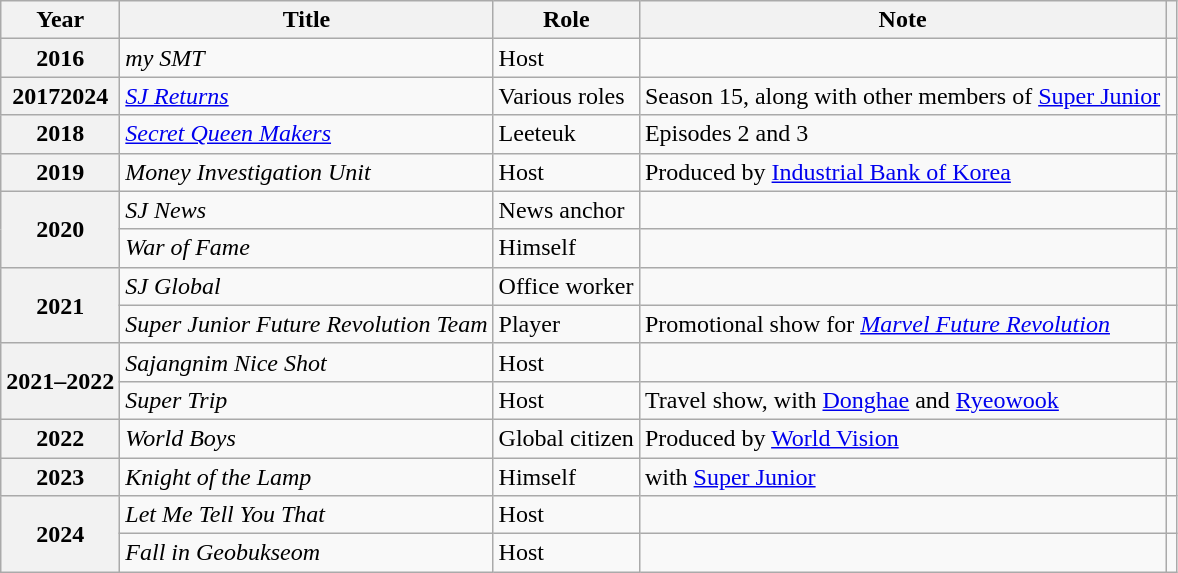<table class="wikitable sortable">
<tr>
<th>Year</th>
<th>Title</th>
<th>Role</th>
<th class="unsortable">Note</th>
<th class="unsortable"></th>
</tr>
<tr>
<th>2016</th>
<td><em>my SMT</em></td>
<td>Host</td>
<td></td>
<td style="text-align:center;"></td>
</tr>
<tr>
<th>20172024</th>
<td><em><a href='#'>SJ Returns</a></em></td>
<td>Various roles</td>
<td>Season 15, along with other members of <a href='#'>Super Junior</a></td>
<td style="text-align:center;"></td>
</tr>
<tr>
<th>2018</th>
<td><em><a href='#'>Secret Queen Makers</a></em></td>
<td>Leeteuk</td>
<td>Episodes 2 and 3</td>
<td style="text-align:center;"></td>
</tr>
<tr>
<th>2019</th>
<td><em>Money Investigation Unit</em></td>
<td>Host</td>
<td>Produced by <a href='#'>Industrial Bank of Korea</a></td>
<td style="text-align:center;"></td>
</tr>
<tr>
<th rowspan="2">2020</th>
<td><em>SJ News</em></td>
<td>News anchor</td>
<td></td>
<td style="text-align:center;"></td>
</tr>
<tr>
<td><em>War of Fame</em></td>
<td>Himself</td>
<td></td>
<td style="text-align:center;"></td>
</tr>
<tr>
<th rowspan="2">2021</th>
<td><em>SJ Global</em></td>
<td>Office worker</td>
<td></td>
<td style="text-align:center;"></td>
</tr>
<tr>
<td><em>Super Junior Future Revolution Team</em></td>
<td>Player</td>
<td>Promotional show for <em><a href='#'>Marvel Future Revolution</a></em></td>
<td style="text-align:center;"></td>
</tr>
<tr>
<th rowspan="2">2021–2022</th>
<td><em>Sajangnim Nice Shot</em></td>
<td>Host</td>
<td></td>
<td style="text-align:center;"></td>
</tr>
<tr>
<td><em>Super Trip</em></td>
<td>Host</td>
<td>Travel show, with <a href='#'>Donghae</a> and <a href='#'>Ryeowook</a></td>
<td style="text-align:center;"></td>
</tr>
<tr>
<th>2022</th>
<td><em>World Boys</em></td>
<td>Global citizen</td>
<td>Produced by <a href='#'>World Vision</a></td>
<td style="text-align:center;"></td>
</tr>
<tr>
<th>2023</th>
<td><em>Knight of the Lamp</em></td>
<td>Himself</td>
<td>with <a href='#'>Super Junior</a></td>
<td></td>
</tr>
<tr>
<th rowspan="2">2024</th>
<td><em>Let Me Tell You That</em></td>
<td>Host</td>
<td></td>
<td></td>
</tr>
<tr>
<td><em>Fall in Geobukseom</em></td>
<td>Host</td>
<td></td>
<td></td>
</tr>
</table>
